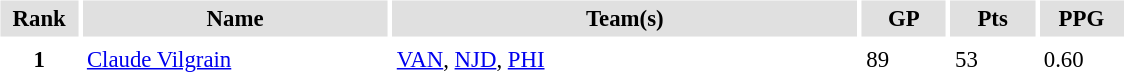<table id="Table3" cellspacing="3" cellpadding="3" style="font-size:95%;">
<tr style="text-align:center; background:#e0e0e0">
<th style="width:3em;">Rank</th>
<th style="width:13em;">Name</th>
<th style="width:20em;">Team(s)</th>
<th style="width:3.3em;">GP</th>
<th style="width:3.3em;">Pts</th>
<th style="width:3.3em;">PPG</th>
</tr>
<tr>
<th>1</th>
<td><a href='#'>Claude Vilgrain</a></td>
<td><a href='#'>VAN</a>, <a href='#'>NJD</a>, <a href='#'>PHI</a></td>
<td>89</td>
<td>53</td>
<td>0.60</td>
</tr>
</table>
